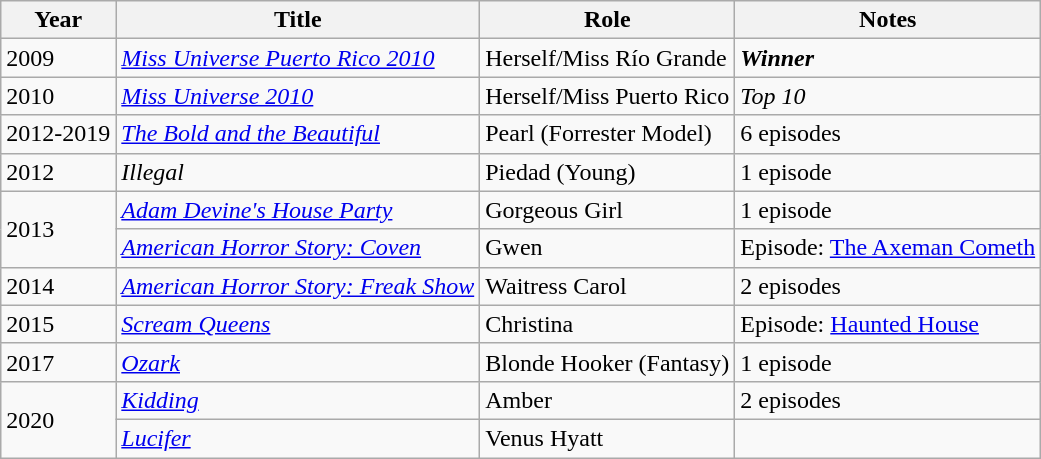<table class="wikitable">
<tr>
<th>Year</th>
<th>Title</th>
<th>Role</th>
<th>Notes</th>
</tr>
<tr>
<td>2009</td>
<td><em><a href='#'>Miss Universe Puerto Rico 2010</a></em></td>
<td>Herself/Miss Río Grande</td>
<td><strong><em>Winner</em></strong></td>
</tr>
<tr>
<td>2010</td>
<td><em><a href='#'>Miss Universe 2010</a></em></td>
<td>Herself/Miss Puerto Rico</td>
<td><em>Top 10</em></td>
</tr>
<tr>
<td>2012-2019</td>
<td><em><a href='#'>The Bold and the Beautiful</a></em></td>
<td>Pearl (Forrester Model)</td>
<td>6 episodes</td>
</tr>
<tr>
<td>2012</td>
<td><em>Illegal</em></td>
<td>Piedad (Young)</td>
<td>1 episode</td>
</tr>
<tr>
<td rowspan="2">2013</td>
<td><em><a href='#'>Adam Devine's House Party</a></em></td>
<td>Gorgeous Girl</td>
<td>1 episode</td>
</tr>
<tr>
<td><em><a href='#'>American Horror Story: Coven</a></em></td>
<td>Gwen</td>
<td>Episode: <a href='#'>The Axeman Cometh</a></td>
</tr>
<tr>
<td>2014</td>
<td><em><a href='#'>American Horror Story: Freak Show</a></em></td>
<td>Waitress Carol</td>
<td>2 episodes</td>
</tr>
<tr>
<td>2015</td>
<td><em><a href='#'>Scream Queens</a></em></td>
<td>Christina</td>
<td>Episode: <a href='#'>Haunted House</a></td>
</tr>
<tr>
<td>2017</td>
<td><em><a href='#'>Ozark</a></em></td>
<td>Blonde Hooker (Fantasy)</td>
<td>1 episode</td>
</tr>
<tr>
<td rowspan="2">2020</td>
<td><em><a href='#'>Kidding</a></em></td>
<td>Amber</td>
<td>2 episodes</td>
</tr>
<tr>
<td><em><a href='#'>Lucifer</a></em></td>
<td>Venus Hyatt</td>
<td></td>
</tr>
</table>
